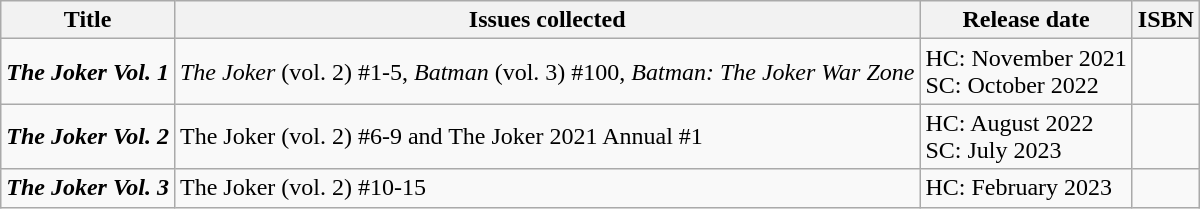<table class="wikitable">
<tr>
<th>Title</th>
<th>Issues collected</th>
<th>Release date</th>
<th>ISBN</th>
</tr>
<tr>
<td><strong><em>The Joker Vol. 1</em></strong></td>
<td><em>The Joker</em> (vol. 2) #1-5, <em>Batman</em> (vol. 3) #100, <em>Batman: The Joker War Zone</em></td>
<td>HC: November 2021<br>SC: October 2022</td>
<td></td>
</tr>
<tr>
<td><strong><em>The Joker Vol. 2</em></strong></td>
<td>The Joker (vol. 2) #6-9 and The Joker 2021 Annual #1</td>
<td>HC: August 2022<br>SC: July 2023</td>
<td></td>
</tr>
<tr>
<td><strong><em>The Joker Vol. 3</em></strong></td>
<td>The Joker (vol. 2) #10-15</td>
<td>HC: February 2023</td>
<td></td>
</tr>
</table>
